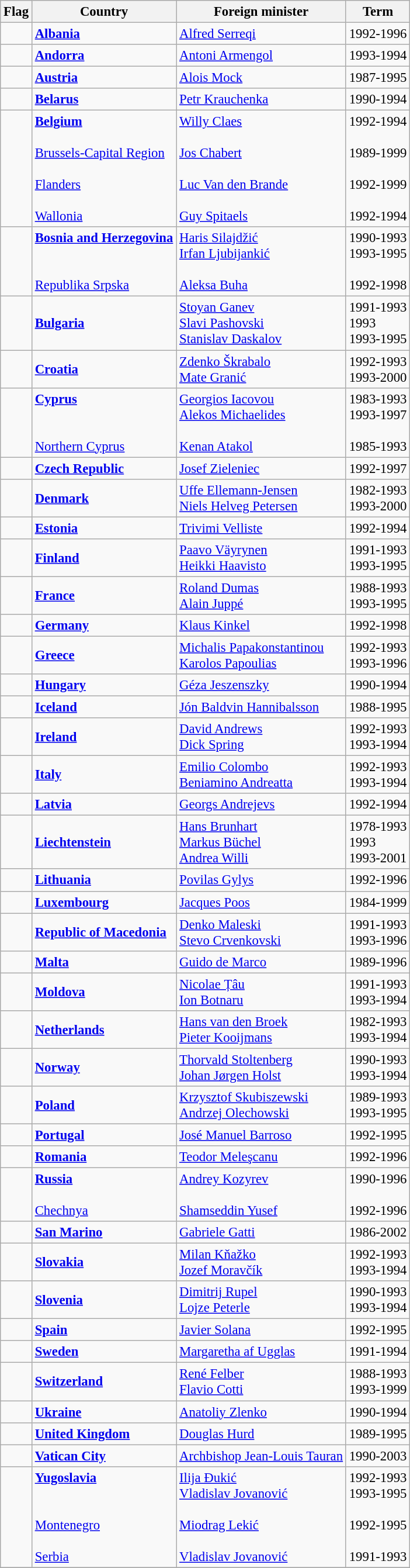<table class="wikitable" style="font-size:95%;">
<tr>
<th>Flag</th>
<th>Country</th>
<th>Foreign minister</th>
<th>Term</th>
</tr>
<tr>
<td></td>
<td><strong><a href='#'>Albania</a></strong></td>
<td><a href='#'>Alfred Serreqi</a></td>
<td>1992-1996</td>
</tr>
<tr>
<td></td>
<td><strong><a href='#'>Andorra</a></strong></td>
<td><a href='#'>Antoni Armengol</a></td>
<td>1993-1994</td>
</tr>
<tr>
<td></td>
<td><strong><a href='#'>Austria</a></strong></td>
<td><a href='#'>Alois Mock</a></td>
<td>1987-1995</td>
</tr>
<tr>
<td></td>
<td><strong><a href='#'>Belarus</a></strong></td>
<td><a href='#'>Petr Krauchenka</a></td>
<td>1990-1994</td>
</tr>
<tr>
<td><br><br><br><br><br><br></td>
<td><strong><a href='#'>Belgium</a></strong><br><br><a href='#'>Brussels-Capital Region</a><br><br><a href='#'>Flanders</a><br><br><a href='#'>Wallonia</a></td>
<td><a href='#'>Willy Claes</a><br><br><a href='#'>Jos Chabert</a><br><br><a href='#'>Luc Van den Brande</a><br><br><a href='#'>Guy Spitaels</a></td>
<td>1992-1994<br><br>1989-1999<br><br>1992-1999<br><br>1992-1994</td>
</tr>
<tr>
<td><br><br><br></td>
<td><strong><a href='#'>Bosnia and Herzegovina</a></strong><br><br><br><a href='#'>Republika Srpska</a></td>
<td><a href='#'>Haris Silajdžić</a><br><a href='#'>Irfan Ljubijankić</a><br><br><a href='#'>Aleksa Buha</a></td>
<td>1990-1993<br>1993-1995<br><br>1992-1998</td>
</tr>
<tr>
<td></td>
<td><strong><a href='#'>Bulgaria</a></strong></td>
<td><a href='#'>Stoyan Ganev</a><br><a href='#'>Slavi Pashovski</a><br><a href='#'>Stanislav Daskalov</a></td>
<td>1991-1993<br>1993<br>1993-1995</td>
</tr>
<tr>
<td></td>
<td><strong><a href='#'>Croatia</a></strong></td>
<td><a href='#'>Zdenko Škrabalo</a><br><a href='#'>Mate Granić</a></td>
<td>1992-1993<br>1993-2000</td>
</tr>
<tr>
<td><br><br><br></td>
<td><strong><a href='#'>Cyprus</a></strong><br><br><br><a href='#'>Northern Cyprus</a></td>
<td><a href='#'>Georgios Iacovou</a><br><a href='#'>Alekos Michaelides</a><br><br><a href='#'>Kenan Atakol</a></td>
<td>1983-1993<br>1993-1997<br><br>1985-1993</td>
</tr>
<tr>
<td></td>
<td><strong><a href='#'>Czech Republic</a></strong></td>
<td><a href='#'>Josef Zieleniec</a></td>
<td>1992-1997</td>
</tr>
<tr>
<td></td>
<td><strong><a href='#'>Denmark</a></strong></td>
<td><a href='#'>Uffe Ellemann-Jensen</a><br><a href='#'>Niels Helveg Petersen</a></td>
<td>1982-1993<br>1993-2000</td>
</tr>
<tr>
<td></td>
<td><strong><a href='#'>Estonia</a></strong></td>
<td><a href='#'>Trivimi Velliste</a></td>
<td>1992-1994</td>
</tr>
<tr>
<td></td>
<td><strong><a href='#'>Finland</a></strong></td>
<td><a href='#'>Paavo Väyrynen</a><br><a href='#'>Heikki Haavisto</a></td>
<td>1991-1993<br>1993-1995</td>
</tr>
<tr>
<td></td>
<td><strong><a href='#'>France</a></strong></td>
<td><a href='#'>Roland Dumas</a><br><a href='#'>Alain Juppé</a></td>
<td>1988-1993<br>1993-1995</td>
</tr>
<tr>
<td></td>
<td><strong><a href='#'>Germany</a></strong></td>
<td><a href='#'>Klaus Kinkel</a></td>
<td>1992-1998</td>
</tr>
<tr>
<td></td>
<td><strong><a href='#'>Greece</a></strong></td>
<td><a href='#'>Michalis Papakonstantinou</a><br><a href='#'>Karolos Papoulias</a></td>
<td>1992-1993<br>1993-1996</td>
</tr>
<tr>
<td></td>
<td><strong><a href='#'>Hungary</a></strong></td>
<td><a href='#'>Géza Jeszenszky</a></td>
<td>1990-1994</td>
</tr>
<tr>
<td></td>
<td><strong><a href='#'>Iceland</a></strong></td>
<td><a href='#'>Jón Baldvin Hannibalsson</a></td>
<td>1988-1995</td>
</tr>
<tr>
<td></td>
<td><strong><a href='#'>Ireland</a></strong></td>
<td><a href='#'>David Andrews</a><br><a href='#'>Dick Spring</a></td>
<td>1992-1993<br>1993-1994</td>
</tr>
<tr>
<td></td>
<td><strong><a href='#'>Italy</a></strong></td>
<td><a href='#'>Emilio Colombo</a><br><a href='#'>Beniamino Andreatta</a></td>
<td>1992-1993<br>1993-1994</td>
</tr>
<tr>
<td></td>
<td><strong><a href='#'>Latvia</a></strong></td>
<td><a href='#'>Georgs Andrejevs</a></td>
<td>1992-1994</td>
</tr>
<tr>
<td></td>
<td><strong><a href='#'>Liechtenstein</a></strong></td>
<td><a href='#'>Hans Brunhart</a><br><a href='#'>Markus Büchel</a><br><a href='#'>Andrea Willi</a></td>
<td>1978-1993<br>1993<br>1993-2001</td>
</tr>
<tr>
<td></td>
<td><strong><a href='#'>Lithuania</a></strong></td>
<td><a href='#'>Povilas Gylys</a></td>
<td>1992-1996</td>
</tr>
<tr>
<td></td>
<td><strong><a href='#'>Luxembourg</a></strong></td>
<td><a href='#'>Jacques Poos</a></td>
<td>1984-1999</td>
</tr>
<tr>
<td></td>
<td><strong><a href='#'>Republic of Macedonia</a></strong></td>
<td><a href='#'>Denko Maleski</a><br><a href='#'>Stevo Crvenkovski</a></td>
<td>1991-1993<br>1993-1996</td>
</tr>
<tr>
<td></td>
<td><strong><a href='#'>Malta</a></strong></td>
<td><a href='#'>Guido de Marco</a></td>
<td>1989-1996</td>
</tr>
<tr>
<td></td>
<td><strong><a href='#'>Moldova</a></strong></td>
<td><a href='#'>Nicolae Țâu</a><br><a href='#'>Ion Botnaru</a></td>
<td>1991-1993<br>1993-1994</td>
</tr>
<tr>
<td></td>
<td><strong><a href='#'>Netherlands</a></strong></td>
<td><a href='#'>Hans van den Broek</a><br><a href='#'>Pieter Kooijmans</a></td>
<td>1982-1993<br>1993-1994</td>
</tr>
<tr>
<td></td>
<td><strong><a href='#'>Norway</a></strong></td>
<td><a href='#'>Thorvald Stoltenberg</a><br><a href='#'>Johan Jørgen Holst</a></td>
<td>1990-1993<br>1993-1994</td>
</tr>
<tr>
<td></td>
<td><strong><a href='#'>Poland</a></strong></td>
<td><a href='#'>Krzysztof Skubiszewski</a><br><a href='#'>Andrzej Olechowski</a></td>
<td>1989-1993<br>1993-1995</td>
</tr>
<tr>
<td></td>
<td><strong><a href='#'>Portugal</a></strong></td>
<td><a href='#'>José Manuel Barroso</a></td>
<td>1992-1995</td>
</tr>
<tr>
<td></td>
<td><strong><a href='#'>Romania</a></strong></td>
<td><a href='#'>Teodor Meleşcanu</a></td>
<td>1992-1996</td>
</tr>
<tr>
<td><br><br></td>
<td><strong><a href='#'>Russia</a></strong><br><br><a href='#'>Chechnya</a></td>
<td><a href='#'>Andrey Kozyrev</a><br><br><a href='#'>Shamseddin Yusef</a></td>
<td>1990-1996<br><br>1992-1996</td>
</tr>
<tr>
<td></td>
<td><strong><a href='#'>San Marino</a></strong></td>
<td><a href='#'>Gabriele Gatti</a></td>
<td>1986-2002</td>
</tr>
<tr>
<td></td>
<td><strong><a href='#'>Slovakia</a></strong></td>
<td><a href='#'>Milan Kňažko</a><br><a href='#'>Jozef Moravčík</a></td>
<td>1992-1993<br>1993-1994</td>
</tr>
<tr>
<td></td>
<td><strong><a href='#'>Slovenia</a></strong></td>
<td><a href='#'>Dimitrij Rupel</a><br><a href='#'>Lojze Peterle</a></td>
<td>1990-1993<br>1993-1994</td>
</tr>
<tr>
<td></td>
<td><strong><a href='#'>Spain</a></strong></td>
<td><a href='#'>Javier Solana</a></td>
<td>1992-1995</td>
</tr>
<tr>
<td></td>
<td><strong><a href='#'>Sweden</a></strong></td>
<td><a href='#'>Margaretha af Ugglas</a></td>
<td>1991-1994</td>
</tr>
<tr>
<td></td>
<td><strong><a href='#'>Switzerland</a></strong></td>
<td><a href='#'>René Felber</a><br><a href='#'>Flavio Cotti</a></td>
<td>1988-1993<br>1993-1999</td>
</tr>
<tr>
<td></td>
<td><strong><a href='#'>Ukraine</a></strong></td>
<td><a href='#'>Anatoliy Zlenko</a></td>
<td>1990-1994</td>
</tr>
<tr>
<td></td>
<td><strong><a href='#'>United Kingdom</a></strong></td>
<td><a href='#'>Douglas Hurd</a></td>
<td>1989-1995</td>
</tr>
<tr>
<td></td>
<td><strong><a href='#'>Vatican City</a></strong></td>
<td><a href='#'>Archbishop Jean-Louis Tauran</a></td>
<td>1990-2003</td>
</tr>
<tr>
<td><br><br><br><br><br></td>
<td><strong><a href='#'>Yugoslavia</a></strong><br><br><br><a href='#'>Montenegro</a><br><br><a href='#'>Serbia</a></td>
<td><a href='#'>Ilija Đukić</a><br><a href='#'>Vladislav Jovanović</a><br><br><a href='#'>Miodrag Lekić</a><br><br><a href='#'>Vladislav Jovanović</a></td>
<td>1992-1993<br>1993-1995<br><br>1992-1995<br><br>1991-1993</td>
</tr>
<tr>
</tr>
</table>
